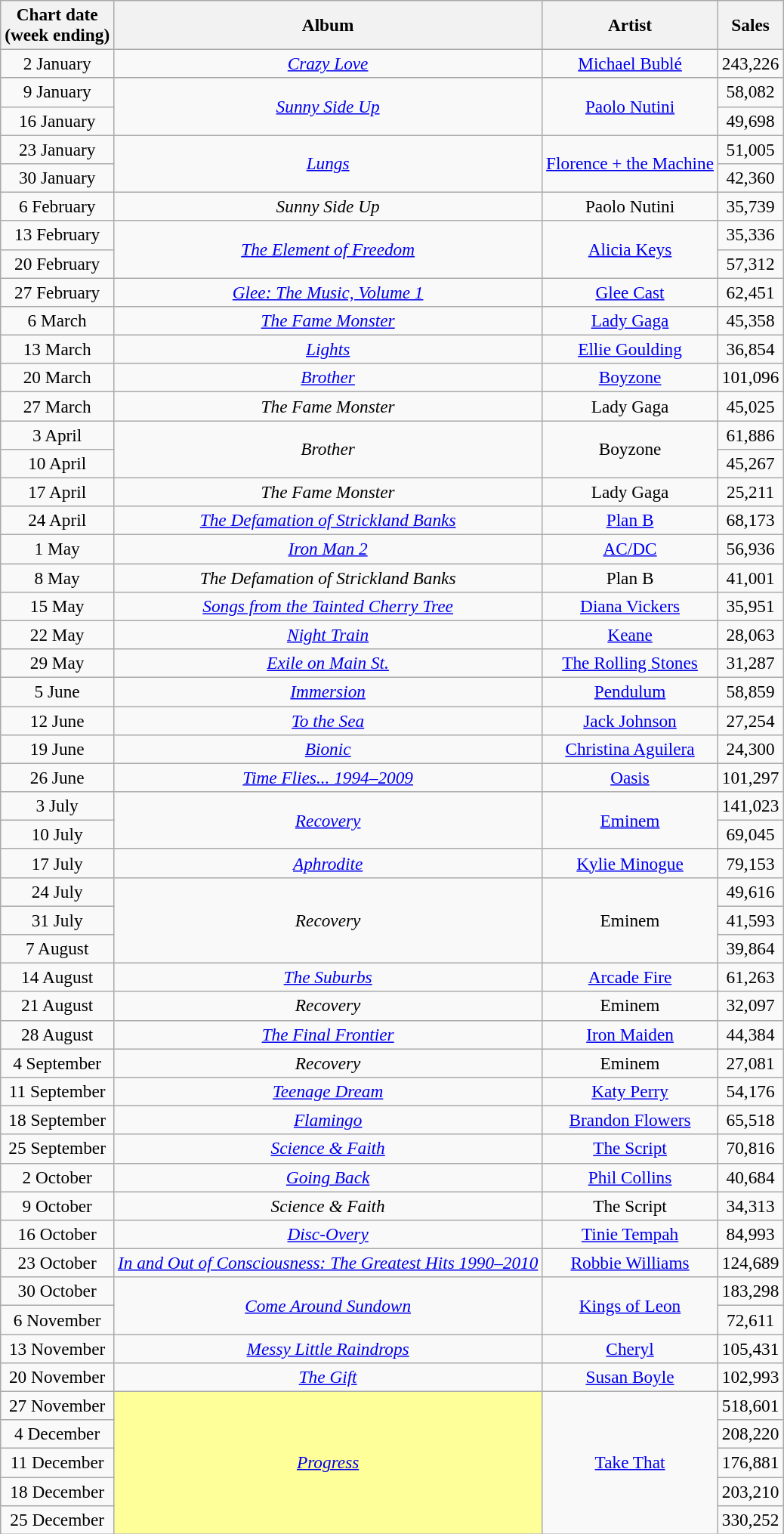<table class="wikitable" style="font-size:97%; text-align:center;">
<tr>
<th>Chart date<br>(week ending)</th>
<th>Album</th>
<th>Artist</th>
<th>Sales</th>
</tr>
<tr>
<td>2 January</td>
<td><em><a href='#'>Crazy Love</a></em></td>
<td><a href='#'>Michael Bublé</a></td>
<td>243,226</td>
</tr>
<tr>
<td>9 January</td>
<td rowspan="2"><em><a href='#'>Sunny Side Up</a></em></td>
<td rowspan="2"><a href='#'>Paolo Nutini</a></td>
<td>58,082</td>
</tr>
<tr>
<td>16 January</td>
<td>49,698</td>
</tr>
<tr>
<td>23 January</td>
<td rowspan="2"><em><a href='#'>Lungs</a></em></td>
<td rowspan="2"><a href='#'>Florence + the Machine</a></td>
<td>51,005</td>
</tr>
<tr>
<td>30 January</td>
<td>42,360</td>
</tr>
<tr>
<td>6 February</td>
<td><em>Sunny Side Up</em></td>
<td>Paolo Nutini</td>
<td>35,739</td>
</tr>
<tr>
<td>13 February</td>
<td rowspan="2"><em><a href='#'>The Element of Freedom</a></em></td>
<td rowspan="2"><a href='#'>Alicia Keys</a></td>
<td>35,336</td>
</tr>
<tr>
<td>20 February</td>
<td>57,312</td>
</tr>
<tr>
<td>27 February</td>
<td><em><a href='#'>Glee: The Music, Volume 1</a></em></td>
<td><a href='#'>Glee Cast</a></td>
<td>62,451</td>
</tr>
<tr>
<td>6 March</td>
<td><em><a href='#'>The Fame Monster</a></em></td>
<td><a href='#'>Lady Gaga</a></td>
<td>45,358</td>
</tr>
<tr>
<td>13 March</td>
<td><em><a href='#'>Lights</a></em></td>
<td><a href='#'>Ellie Goulding</a></td>
<td>36,854</td>
</tr>
<tr>
<td>20 March</td>
<td><em><a href='#'>Brother</a></em></td>
<td><a href='#'>Boyzone</a></td>
<td>101,096</td>
</tr>
<tr>
<td>27 March</td>
<td><em>The Fame Monster</em></td>
<td>Lady Gaga</td>
<td>45,025</td>
</tr>
<tr>
<td>3 April</td>
<td rowspan="2"><em>Brother</em></td>
<td rowspan="2">Boyzone</td>
<td>61,886</td>
</tr>
<tr>
<td>10 April</td>
<td>45,267</td>
</tr>
<tr>
<td>17 April</td>
<td><em>The Fame Monster</em></td>
<td>Lady Gaga</td>
<td>25,211</td>
</tr>
<tr>
<td>24 April</td>
<td><em><a href='#'>The Defamation of Strickland Banks</a></em></td>
<td><a href='#'>Plan B</a></td>
<td>68,173</td>
</tr>
<tr>
<td>1 May</td>
<td><em><a href='#'>Iron Man 2</a></em></td>
<td><a href='#'>AC/DC</a></td>
<td>56,936</td>
</tr>
<tr>
<td>8 May</td>
<td><em>The Defamation of Strickland Banks</em></td>
<td>Plan B</td>
<td>41,001</td>
</tr>
<tr>
<td>15 May</td>
<td><em><a href='#'>Songs from the Tainted Cherry Tree</a></em></td>
<td><a href='#'>Diana Vickers</a></td>
<td>35,951</td>
</tr>
<tr>
<td>22 May</td>
<td><em><a href='#'>Night Train</a></em></td>
<td><a href='#'>Keane</a></td>
<td>28,063</td>
</tr>
<tr>
<td>29 May</td>
<td><em><a href='#'>Exile on Main St.</a></em></td>
<td><a href='#'>The Rolling Stones</a></td>
<td>31,287</td>
</tr>
<tr>
<td>5 June</td>
<td><em><a href='#'>Immersion</a></em></td>
<td><a href='#'>Pendulum</a></td>
<td>58,859</td>
</tr>
<tr>
<td>12 June</td>
<td><em><a href='#'>To the Sea</a></em></td>
<td><a href='#'>Jack Johnson</a></td>
<td>27,254</td>
</tr>
<tr>
<td>19 June</td>
<td><em><a href='#'>Bionic</a></em></td>
<td><a href='#'>Christina Aguilera</a></td>
<td>24,300</td>
</tr>
<tr>
<td>26 June</td>
<td><em><a href='#'>Time Flies... 1994–2009</a></em></td>
<td><a href='#'>Oasis</a></td>
<td>101,297</td>
</tr>
<tr>
<td>3 July</td>
<td rowspan="2"><em><a href='#'>Recovery</a></em></td>
<td rowspan="2"><a href='#'>Eminem</a></td>
<td>141,023</td>
</tr>
<tr>
<td>10 July</td>
<td>69,045</td>
</tr>
<tr>
<td>17 July</td>
<td><em><a href='#'>Aphrodite</a></em></td>
<td><a href='#'>Kylie Minogue</a></td>
<td>79,153</td>
</tr>
<tr>
<td>24 July</td>
<td rowspan="3"><em>Recovery</em></td>
<td rowspan="3">Eminem</td>
<td>49,616</td>
</tr>
<tr>
<td>31 July</td>
<td>41,593</td>
</tr>
<tr>
<td>7 August</td>
<td>39,864</td>
</tr>
<tr>
<td>14 August</td>
<td><em><a href='#'>The Suburbs</a></em></td>
<td><a href='#'>Arcade Fire</a></td>
<td>61,263</td>
</tr>
<tr>
<td>21 August</td>
<td><em>Recovery</em></td>
<td>Eminem</td>
<td>32,097</td>
</tr>
<tr>
<td>28 August</td>
<td><em><a href='#'>The Final Frontier</a></em></td>
<td><a href='#'>Iron Maiden</a></td>
<td>44,384</td>
</tr>
<tr>
<td>4 September</td>
<td><em>Recovery</em></td>
<td>Eminem</td>
<td>27,081</td>
</tr>
<tr>
<td>11 September</td>
<td><em><a href='#'>Teenage Dream</a></em></td>
<td><a href='#'>Katy Perry</a></td>
<td>54,176</td>
</tr>
<tr>
<td>18 September</td>
<td><em><a href='#'>Flamingo</a></em></td>
<td><a href='#'>Brandon Flowers</a></td>
<td>65,518</td>
</tr>
<tr>
<td>25 September</td>
<td><em><a href='#'>Science & Faith</a></em></td>
<td><a href='#'>The Script</a></td>
<td>70,816</td>
</tr>
<tr>
<td>2 October</td>
<td><em><a href='#'>Going Back</a></em></td>
<td><a href='#'>Phil Collins</a></td>
<td>40,684</td>
</tr>
<tr>
<td>9 October</td>
<td><em>Science & Faith</em></td>
<td>The Script</td>
<td>34,313</td>
</tr>
<tr>
<td>16 October</td>
<td><em><a href='#'>Disc-Overy</a></em></td>
<td><a href='#'>Tinie Tempah</a></td>
<td>84,993</td>
</tr>
<tr>
<td>23 October</td>
<td><em><a href='#'>In and Out of Consciousness: The Greatest Hits 1990–2010</a></em></td>
<td><a href='#'>Robbie Williams</a></td>
<td>124,689</td>
</tr>
<tr>
<td>30 October</td>
<td rowspan="2"><em><a href='#'>Come Around Sundown</a></em></td>
<td rowspan="2"><a href='#'>Kings of Leon</a></td>
<td>183,298</td>
</tr>
<tr>
<td>6 November</td>
<td>72,611</td>
</tr>
<tr>
<td>13 November</td>
<td><em><a href='#'>Messy Little Raindrops</a></em></td>
<td><a href='#'>Cheryl</a></td>
<td>105,431</td>
</tr>
<tr>
<td>20 November</td>
<td><em><a href='#'>The Gift</a></em></td>
<td><a href='#'>Susan Boyle</a></td>
<td>102,993</td>
</tr>
<tr>
<td>27 November</td>
<td bgcolor=#FFFF99 rowspan="5"><em><a href='#'>Progress</a></em> </td>
<td rowspan="5"><a href='#'>Take That</a></td>
<td>518,601</td>
</tr>
<tr>
<td>4 December</td>
<td>208,220</td>
</tr>
<tr>
<td>11 December</td>
<td>176,881</td>
</tr>
<tr>
<td>18 December</td>
<td>203,210</td>
</tr>
<tr>
<td>25 December</td>
<td>330,252</td>
</tr>
</table>
